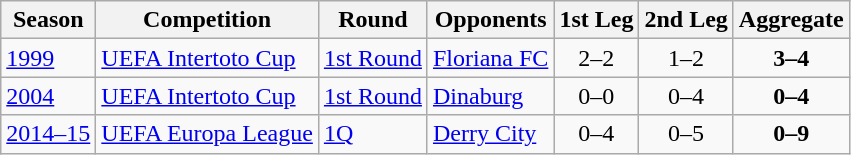<table class="wikitable">
<tr>
<th>Season</th>
<th>Competition</th>
<th>Round</th>
<th>Opponents</th>
<th>1st Leg</th>
<th>2nd Leg</th>
<th>Aggregate</th>
</tr>
<tr>
<td><a href='#'>1999</a></td>
<td><a href='#'>UEFA Intertoto Cup</a></td>
<td><a href='#'>1st Round</a></td>
<td> <a href='#'>Floriana FC</a></td>
<td st style="text-align:center;">2–2</td>
<td style="text-align:center;">1–2</td>
<td style="text-align:center;"><strong>3–4</strong></td>
</tr>
<tr>
<td><a href='#'>2004</a></td>
<td><a href='#'>UEFA Intertoto Cup</a></td>
<td><a href='#'>1st Round</a></td>
<td> <a href='#'>Dinaburg</a></td>
<td st style="text-align:center;">0–0</td>
<td style="text-align:center;">0–4</td>
<td style="text-align:center;"><strong>0–4</strong></td>
</tr>
<tr>
<td><a href='#'>2014–15</a></td>
<td><a href='#'>UEFA Europa League</a></td>
<td><a href='#'>1Q</a></td>
<td> <a href='#'>Derry City</a></td>
<td style="text-align:center;">0–4</td>
<td style="text-align:center;">0–5</td>
<td style="text-align:center;"><strong>0–9</strong></td>
</tr>
</table>
